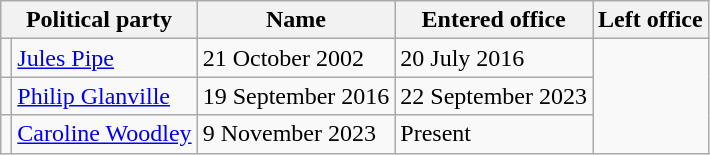<table class="wikitable">
<tr>
<th colspan=2>Political party</th>
<th>Name</th>
<th>Entered office</th>
<th>Left office</th>
</tr>
<tr>
<td></td>
<td><a href='#'>Jules Pipe</a></td>
<td>21 October 2002</td>
<td>20 July 2016</td>
</tr>
<tr>
<td></td>
<td><a href='#'>Philip Glanville</a></td>
<td>19 September 2016</td>
<td>22 September 2023</td>
</tr>
<tr>
<td></td>
<td><a href='#'>Caroline Woodley</a></td>
<td>9 November 2023</td>
<td>Present</td>
</tr>
</table>
